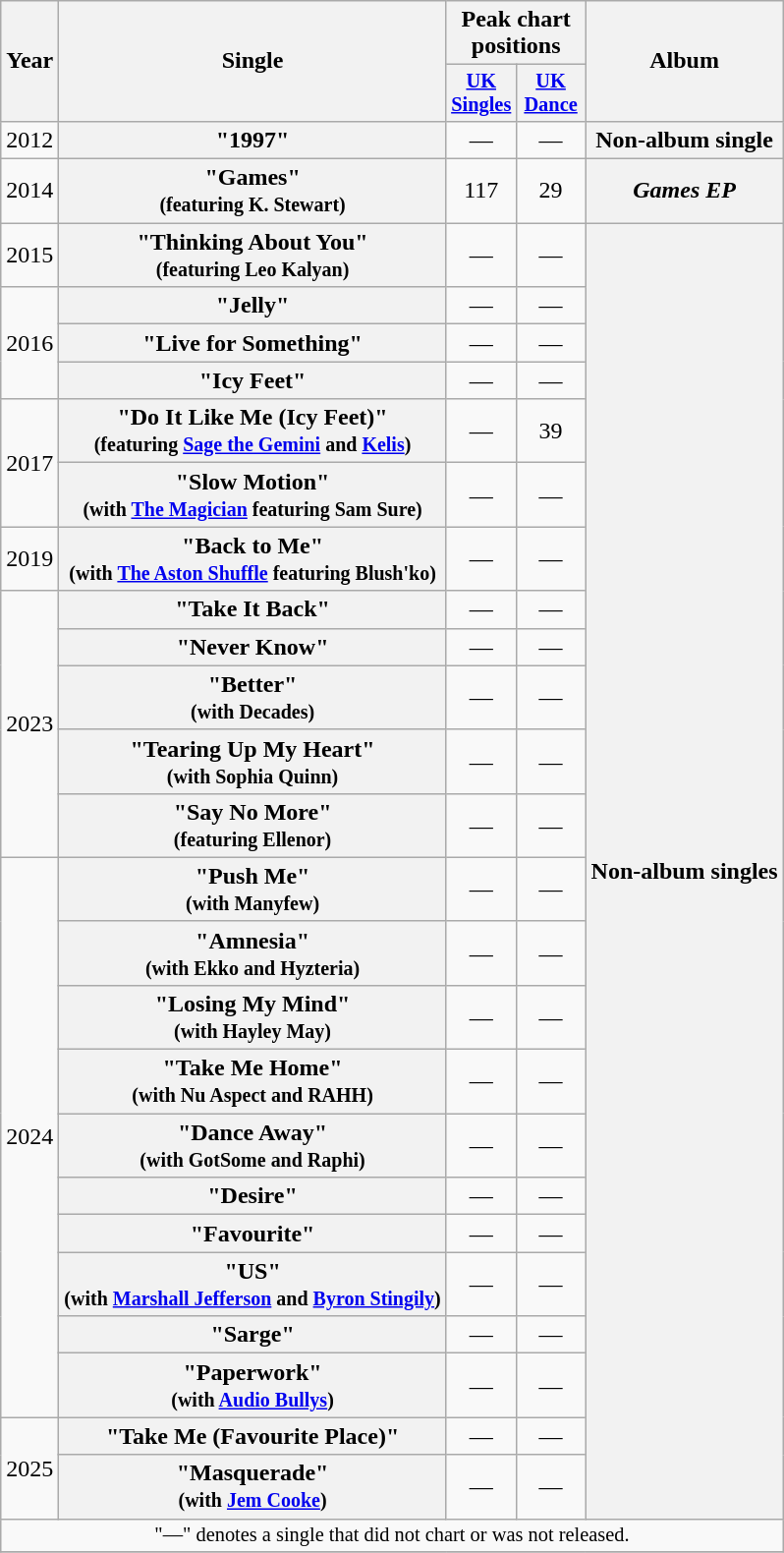<table class="wikitable plainrowheaders" style="text-align:center;">
<tr>
<th scope="col" rowspan="2">Year</th>
<th scope="col" rowspan="2">Single</th>
<th scope="col" colspan="2">Peak chart positions</th>
<th scope="col" rowspan="2">Album</th>
</tr>
<tr>
<th scope="col" style="width:3em;font-size:85%;"><a href='#'>UK Singles</a><br></th>
<th scope="col" style="width:3em;font-size:85%;"><a href='#'>UK Dance</a><br></th>
</tr>
<tr>
<td>2012</td>
<th>"1997"</th>
<td>—</td>
<td>—</td>
<th>Non-album single</th>
</tr>
<tr>
<td>2014</td>
<th>"Games" <br><small>(featuring K. Stewart)</small></th>
<td>117</td>
<td>29</td>
<th><em>Games EP</em></th>
</tr>
<tr>
<td>2015</td>
<th>"Thinking About You" <br><small>(featuring Leo Kalyan)</small></th>
<td>—</td>
<td>—</td>
<th rowspan="24">Non-album singles</th>
</tr>
<tr>
<td rowspan="3">2016</td>
<th>"Jelly"</th>
<td>—</td>
<td>—</td>
</tr>
<tr>
<th>"Live for Something"</th>
<td>—</td>
<td>—</td>
</tr>
<tr>
<th>"Icy Feet"</th>
<td>—</td>
<td>—</td>
</tr>
<tr>
<td rowspan="2">2017</td>
<th>"Do It Like Me (Icy Feet)" <br><small>(featuring <a href='#'>Sage the Gemini</a> and <a href='#'>Kelis</a>)</small></th>
<td>—</td>
<td>39</td>
</tr>
<tr>
<th>"Slow Motion" <br><small>(with <a href='#'>The Magician</a> featuring Sam Sure)</small></th>
<td>—</td>
<td>—</td>
</tr>
<tr>
<td>2019</td>
<th>"Back to Me" <br><small>(with <a href='#'>The Aston Shuffle</a> featuring Blush'ko)</small></th>
<td>—</td>
<td>—</td>
</tr>
<tr>
<td rowspan="5">2023</td>
<th>"Take It Back"</th>
<td>—</td>
<td>—</td>
</tr>
<tr>
<th>"Never Know"</th>
<td>—</td>
<td>—</td>
</tr>
<tr>
<th>"Better"<br><small>(with Decades)</small></th>
<td>—</td>
<td>—</td>
</tr>
<tr>
<th>"Tearing Up My Heart"<br><small>(with Sophia Quinn)</small></th>
<td>—</td>
<td>—</td>
</tr>
<tr>
<th>"Say No More"<br><small>(featuring Ellenor)</small></th>
<td>—</td>
<td>—</td>
</tr>
<tr>
<td rowspan="10">2024</td>
<th>"Push Me"<br><small>(with Manyfew)</small></th>
<td>—</td>
<td>—</td>
</tr>
<tr>
<th>"Amnesia"<br><small>(with Ekko and Hyzteria)</small></th>
<td>—</td>
<td>—</td>
</tr>
<tr>
<th>"Losing My Mind"<br><small>(with Hayley May)</small></th>
<td>—</td>
<td>—</td>
</tr>
<tr>
<th>"Take Me Home"<br><small>(with Nu Aspect and RAHH)</small></th>
<td>—</td>
<td>—</td>
</tr>
<tr>
<th>"Dance Away"<br><small>(with GotSome and Raphi)</small></th>
<td>—</td>
<td>—</td>
</tr>
<tr>
<th>"Desire"</th>
<td>—</td>
<td>—</td>
</tr>
<tr>
<th>"Favourite"</th>
<td>—</td>
<td>—</td>
</tr>
<tr>
<th>"US"<br><small>(with <a href='#'>Marshall Jefferson</a> and <a href='#'>Byron Stingily</a>)</small></th>
<td>—</td>
<td>—</td>
</tr>
<tr>
<th>"Sarge"</th>
<td>—</td>
<td>—</td>
</tr>
<tr>
<th>"Paperwork"<br><small>(with <a href='#'>Audio Bullys</a>)</small></th>
<td>—</td>
<td>—</td>
</tr>
<tr>
<td rowspan="2">2025</td>
<th>"Take Me (Favourite Place)"</th>
<td>—</td>
<td>—</td>
</tr>
<tr>
<th>"Masquerade"<br><small>(with <a href='#'>Jem Cooke</a>)</small></th>
<td>—</td>
<td>—</td>
</tr>
<tr>
<td colspan="19" style="font-size:85%">"—" denotes a single that did not chart or was not released.</td>
</tr>
<tr>
</tr>
</table>
